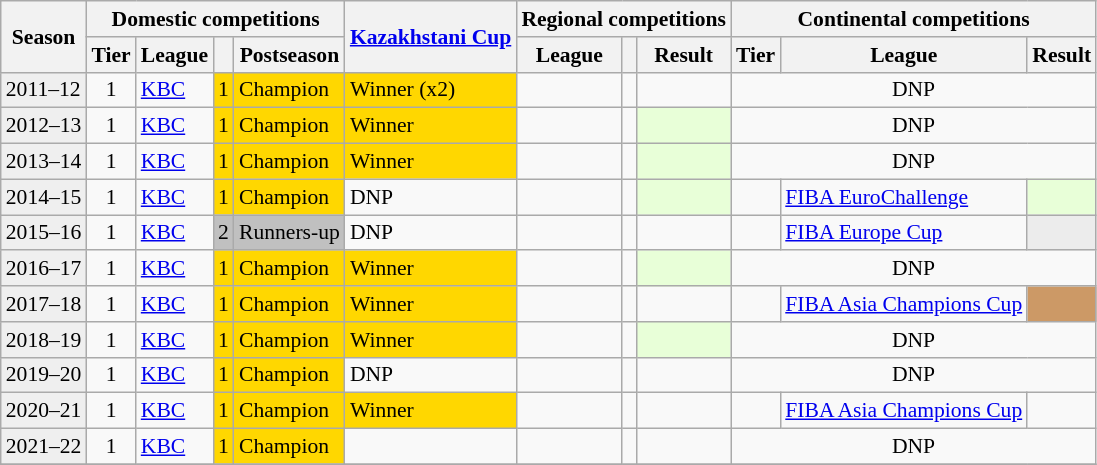<table class="wikitable" style="font-size:90%">
<tr>
<th rowspan=2>Season</th>
<th colspan=4>Domestic competitions</th>
<th rowspan=2><a href='#'>Kazakhstani Cup</a></th>
<th colspan=3>Regional competitions</th>
<th colspan=3>Continental competitions</th>
</tr>
<tr>
<th>Tier</th>
<th>League</th>
<th></th>
<th>Postseason</th>
<th>League</th>
<th></th>
<th>Result</th>
<th>Tier</th>
<th>League</th>
<th>Result</th>
</tr>
<tr>
<td style="background:#efefef;">2011–12</td>
<td align="center">1</td>
<td><a href='#'>KBC</a></td>
<td style="background:gold"  align="center">1</td>
<td style="background:gold">Champion</td>
<td style="background:gold">Winner (x2)</td>
<td></td>
<td></td>
<td></td>
<td colspan=3 align="center">DNP</td>
</tr>
<tr>
<td style="background:#efefef;">2012–13</td>
<td align="center">1</td>
<td><a href='#'>KBC</a></td>
<td style="background:gold"  align="center">1</td>
<td style="background:gold">Champion</td>
<td style="background:gold">Winner</td>
<td></td>
<td></td>
<td bgcolor=E8FFD8></td>
<td colspan=3 align="center">DNP</td>
</tr>
<tr>
<td style="background:#efefef;">2013–14</td>
<td align="center">1</td>
<td><a href='#'>KBC</a></td>
<td style="background:gold"  align="center">1</td>
<td style="background:gold">Champion</td>
<td style="background:gold">Winner</td>
<td></td>
<td></td>
<td bgcolor=E8FFD8></td>
<td colspan=3 align="center">DNP</td>
</tr>
<tr>
<td style="background:#efefef;">2014–15</td>
<td align="center">1</td>
<td><a href='#'>KBC</a></td>
<td style="background:gold"  align="center">1</td>
<td style="background:gold">Champion</td>
<td>DNP</td>
<td></td>
<td></td>
<td bgcolor=E8FFD8></td>
<td></td>
<td><a href='#'>FIBA EuroChallenge</a></td>
<td bgcolor=E8FFD8></td>
</tr>
<tr>
<td style="background:#efefef;">2015–16</td>
<td align="center">1</td>
<td><a href='#'>KBC</a></td>
<td style="background:silver"  align="center">2</td>
<td style="background:silver">Runners-up</td>
<td>DNP</td>
<td></td>
<td></td>
<td></td>
<td></td>
<td><a href='#'>FIBA Europe Cup</a></td>
<td bgcolor=ECECEC></td>
</tr>
<tr>
<td style="background:#efefef;">2016–17</td>
<td align="center">1</td>
<td><a href='#'>KBC</a></td>
<td style="background:gold"  align="center">1</td>
<td style="background:gold">Champion</td>
<td style="background:gold">Winner</td>
<td></td>
<td></td>
<td bgcolor=E8FFD8></td>
<td colspan=3 align="center">DNP</td>
</tr>
<tr>
<td style="background:#efefef;">2017–18</td>
<td align="center">1</td>
<td><a href='#'>KBC</a></td>
<td style="background:gold"  align="center">1</td>
<td style="background:gold">Champion</td>
<td style="background:gold">Winner</td>
<td></td>
<td></td>
<td></td>
<td></td>
<td><a href='#'>FIBA Asia Champions Cup</a></td>
<td bgcolor=#cc9966></td>
</tr>
<tr>
<td style="background:#efefef;">2018–19</td>
<td align="center">1</td>
<td><a href='#'>KBC</a></td>
<td style="background:gold"  align="center">1</td>
<td style="background:gold">Champion</td>
<td style="background:gold">Winner</td>
<td></td>
<td></td>
<td bgcolor=E8FFD8></td>
<td colspan=3 align="center">DNP</td>
</tr>
<tr>
<td style="background:#efefef;">2019–20</td>
<td align="center">1</td>
<td><a href='#'>KBC</a></td>
<td style="background:gold"  align="center">1</td>
<td style="background:gold">Champion</td>
<td>DNP</td>
<td></td>
<td></td>
<td></td>
<td colspan=3 align="center">DNP</td>
</tr>
<tr>
<td style="background:#efefef;">2020–21</td>
<td align="center">1</td>
<td><a href='#'>KBC</a></td>
<td style="background:gold"  align="center">1</td>
<td style="background:gold">Champion</td>
<td style="background:gold">Winner</td>
<td></td>
<td></td>
<td></td>
<td></td>
<td><a href='#'>FIBA Asia Champions Cup</a></td>
<td bgcolor=></td>
</tr>
<tr>
<td style="background:#efefef;">2021–22</td>
<td align="center">1</td>
<td><a href='#'>KBC</a></td>
<td style="background:gold"  align="center">1</td>
<td style="background:gold">Champion</td>
<td></td>
<td></td>
<td></td>
<td></td>
<td colspan=3 align=center>DNP</td>
</tr>
<tr>
</tr>
</table>
